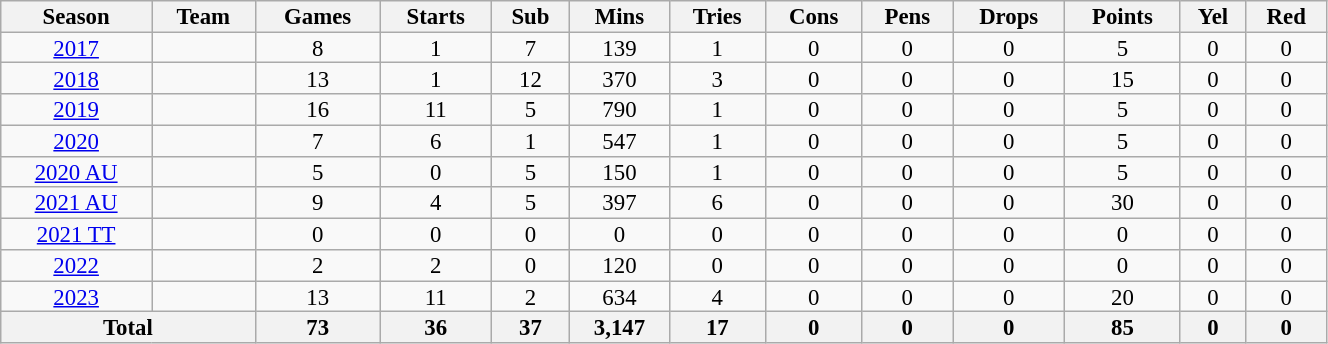<table class="wikitable" style="text-align:center; line-height:90%; font-size:95%; width:70%;">
<tr>
<th>Season</th>
<th>Team</th>
<th>Games</th>
<th>Starts</th>
<th>Sub</th>
<th>Mins</th>
<th>Tries</th>
<th>Cons</th>
<th>Pens</th>
<th>Drops</th>
<th>Points</th>
<th>Yel</th>
<th>Red</th>
</tr>
<tr>
<td><a href='#'>2017</a></td>
<td></td>
<td>8</td>
<td>1</td>
<td>7</td>
<td>139</td>
<td>1</td>
<td>0</td>
<td>0</td>
<td>0</td>
<td>5</td>
<td>0</td>
<td>0</td>
</tr>
<tr>
<td><a href='#'>2018</a></td>
<td></td>
<td>13</td>
<td>1</td>
<td>12</td>
<td>370</td>
<td>3</td>
<td>0</td>
<td>0</td>
<td>0</td>
<td>15</td>
<td>0</td>
<td>0</td>
</tr>
<tr>
<td><a href='#'>2019</a></td>
<td></td>
<td>16</td>
<td>11</td>
<td>5</td>
<td>790</td>
<td>1</td>
<td>0</td>
<td>0</td>
<td>0</td>
<td>5</td>
<td>0</td>
<td>0</td>
</tr>
<tr>
<td><a href='#'>2020</a></td>
<td></td>
<td>7</td>
<td>6</td>
<td>1</td>
<td>547</td>
<td>1</td>
<td>0</td>
<td>0</td>
<td>0</td>
<td>5</td>
<td>0</td>
<td>0</td>
</tr>
<tr>
<td><a href='#'>2020 AU</a></td>
<td></td>
<td>5</td>
<td>0</td>
<td>5</td>
<td>150</td>
<td>1</td>
<td>0</td>
<td>0</td>
<td>0</td>
<td>5</td>
<td>0</td>
<td>0</td>
</tr>
<tr>
<td><a href='#'>2021 AU</a></td>
<td></td>
<td>9</td>
<td>4</td>
<td>5</td>
<td>397</td>
<td>6</td>
<td>0</td>
<td>0</td>
<td>0</td>
<td>30</td>
<td>0</td>
<td>0</td>
</tr>
<tr>
<td><a href='#'>2021 TT</a></td>
<td></td>
<td>0</td>
<td>0</td>
<td>0</td>
<td>0</td>
<td>0</td>
<td>0</td>
<td>0</td>
<td>0</td>
<td>0</td>
<td>0</td>
<td>0</td>
</tr>
<tr>
<td><a href='#'>2022</a></td>
<td></td>
<td>2</td>
<td>2</td>
<td>0</td>
<td>120</td>
<td>0</td>
<td>0</td>
<td>0</td>
<td>0</td>
<td>0</td>
<td>0</td>
<td>0</td>
</tr>
<tr>
<td><a href='#'>2023</a></td>
<td></td>
<td>13</td>
<td>11</td>
<td>2</td>
<td>634</td>
<td>4</td>
<td>0</td>
<td>0</td>
<td>0</td>
<td>20</td>
<td>0</td>
<td>0</td>
</tr>
<tr>
<th colspan="2">Total</th>
<th>73</th>
<th>36</th>
<th>37</th>
<th>3,147</th>
<th>17</th>
<th>0</th>
<th>0</th>
<th>0</th>
<th>85</th>
<th>0</th>
<th>0</th>
</tr>
</table>
